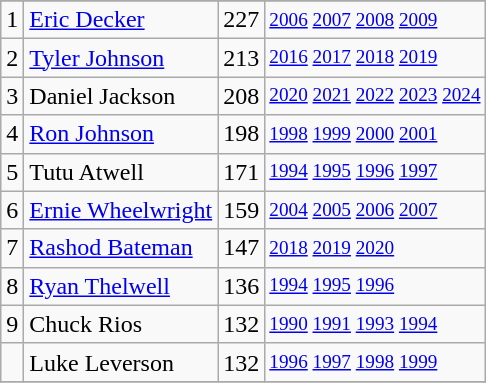<table class="wikitable">
<tr>
</tr>
<tr>
<td>1</td>
<td><a href='#'>Eric Decker</a></td>
<td>227</td>
<td style="font-size:80%;"><a href='#'>2006</a> <a href='#'>2007</a> <a href='#'>2008</a> <a href='#'>2009</a></td>
</tr>
<tr>
<td>2</td>
<td><a href='#'>Tyler Johnson</a></td>
<td>213</td>
<td style="font-size:80%;"><a href='#'>2016</a> <a href='#'>2017</a> <a href='#'>2018</a> <a href='#'>2019</a></td>
</tr>
<tr>
<td>3</td>
<td>Daniel Jackson</td>
<td>208</td>
<td style="font-size:80%;"><a href='#'>2020</a> <a href='#'>2021</a> <a href='#'>2022</a> <a href='#'>2023</a> <a href='#'>2024</a></td>
</tr>
<tr>
<td>4</td>
<td><a href='#'>Ron Johnson</a></td>
<td>198</td>
<td style="font-size:80%;"><a href='#'>1998</a> <a href='#'>1999</a> <a href='#'>2000</a> <a href='#'>2001</a></td>
</tr>
<tr>
<td>5</td>
<td>Tutu Atwell</td>
<td>171</td>
<td style="font-size:80%;"><a href='#'>1994</a> <a href='#'>1995</a> <a href='#'>1996</a> <a href='#'>1997</a></td>
</tr>
<tr>
<td>6</td>
<td><a href='#'>Ernie Wheelwright</a></td>
<td>159</td>
<td style="font-size:80%;"><a href='#'>2004</a> <a href='#'>2005</a> <a href='#'>2006</a> <a href='#'>2007</a></td>
</tr>
<tr>
<td>7</td>
<td><a href='#'>Rashod Bateman</a></td>
<td>147</td>
<td style="font-size:80%;"><a href='#'>2018</a> <a href='#'>2019</a> <a href='#'>2020</a></td>
</tr>
<tr>
<td>8</td>
<td><a href='#'>Ryan Thelwell</a></td>
<td>136</td>
<td style="font-size:80%;"><a href='#'>1994</a> <a href='#'>1995</a> <a href='#'>1996</a></td>
</tr>
<tr>
<td>9</td>
<td>Chuck Rios</td>
<td>132</td>
<td style="font-size:80%;"><a href='#'>1990</a> <a href='#'>1991</a> <a href='#'>1993</a> <a href='#'>1994</a></td>
</tr>
<tr>
<td></td>
<td>Luke Leverson</td>
<td>132</td>
<td style="font-size:80%;"><a href='#'>1996</a> <a href='#'>1997</a> <a href='#'>1998</a> <a href='#'>1999</a></td>
</tr>
<tr>
</tr>
</table>
